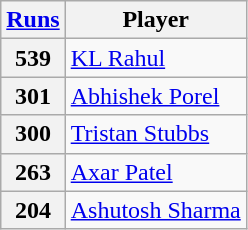<table class="wikitable">
<tr>
<th scope=col><a href='#'>Runs</a></th>
<th scope=col>Player</th>
</tr>
<tr>
<th scope=row>539</th>
<td><a href='#'>KL Rahul</a></td>
</tr>
<tr>
<th scope=row>301</th>
<td><a href='#'>Abhishek Porel</a></td>
</tr>
<tr>
<th scope=row>300</th>
<td><a href='#'>Tristan Stubbs</a></td>
</tr>
<tr>
<th scope=row>263</th>
<td><a href='#'>Axar Patel</a></td>
</tr>
<tr>
<th scope=row>204</th>
<td><a href='#'>Ashutosh Sharma</a></td>
</tr>
</table>
